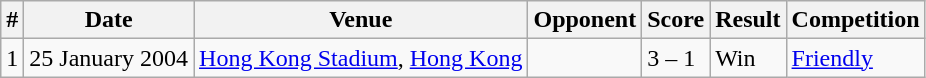<table class="wikitable">
<tr>
<th>#</th>
<th>Date</th>
<th>Venue</th>
<th>Opponent</th>
<th>Score</th>
<th>Result</th>
<th>Competition</th>
</tr>
<tr>
<td>1</td>
<td>25 January 2004</td>
<td><a href='#'>Hong Kong Stadium</a>, <a href='#'>Hong Kong</a></td>
<td></td>
<td>3 – 1</td>
<td>Win</td>
<td><a href='#'>Friendly</a></td>
</tr>
</table>
